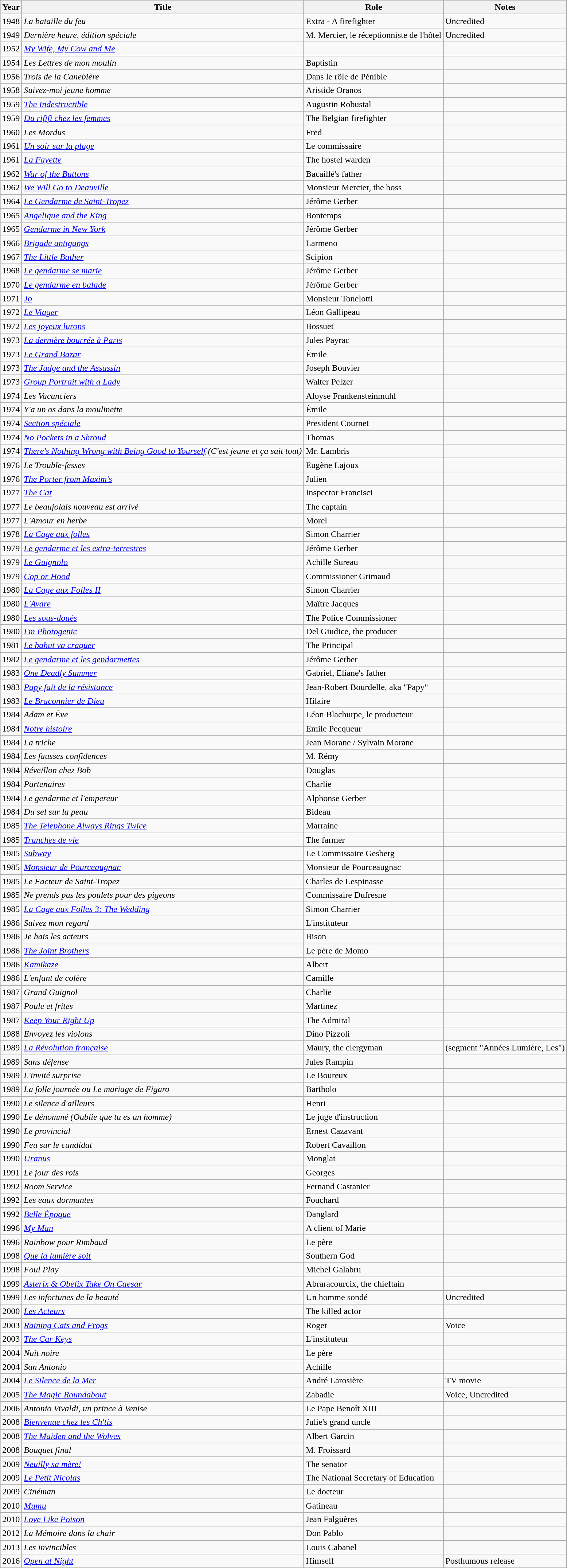<table class="wikitable sortable">
<tr>
<th scope="col">Year</th>
<th scope="col">Title</th>
<th scope="col">Role</th>
<th class="unsortable">Notes</th>
</tr>
<tr>
<td>1948</td>
<td><em>La bataille du feu</em></td>
<td>Extra - A firefighter</td>
<td>Uncredited</td>
</tr>
<tr>
<td>1949</td>
<td><em>Dernière heure, édition spéciale</em></td>
<td>M. Mercier, le réceptionniste de l'hôtel</td>
<td>Uncredited</td>
</tr>
<tr>
<td>1952</td>
<td><em><a href='#'>My Wife, My Cow and Me</a></em></td>
<td></td>
<td></td>
</tr>
<tr>
<td>1954</td>
<td><em>Les Lettres de mon moulin</em></td>
<td>Baptistin</td>
<td></td>
</tr>
<tr>
<td>1956</td>
<td><em>Trois de la Canebière</em></td>
<td>Dans le rôle de Pénible</td>
<td></td>
</tr>
<tr>
<td>1958</td>
<td><em>Suivez-moi jeune homme</em></td>
<td>Aristide Oranos</td>
<td></td>
</tr>
<tr>
<td>1959</td>
<td><em><a href='#'>The Indestructible</a></em></td>
<td>Augustin Robustal</td>
<td></td>
</tr>
<tr>
<td>1959</td>
<td><em><a href='#'>Du rififi chez les femmes</a></em></td>
<td>The Belgian firefighter</td>
<td></td>
</tr>
<tr>
<td>1960</td>
<td><em>Les Mordus</em></td>
<td>Fred</td>
<td></td>
</tr>
<tr>
<td>1961</td>
<td><em><a href='#'>Un soir sur la plage</a></em></td>
<td>Le commissaire</td>
<td></td>
</tr>
<tr>
<td>1961</td>
<td><em><a href='#'>La Fayette</a></em></td>
<td>The hostel warden</td>
<td></td>
</tr>
<tr>
<td>1962</td>
<td><em><a href='#'>War of the Buttons</a></em></td>
<td>Bacaillé's father</td>
<td></td>
</tr>
<tr>
<td>1962</td>
<td><em><a href='#'>We Will Go to Deauville</a></em></td>
<td>Monsieur Mercier, the boss</td>
<td></td>
</tr>
<tr>
<td>1964</td>
<td><em><a href='#'>Le Gendarme de Saint-Tropez</a></em></td>
<td>Jérôme Gerber</td>
<td></td>
</tr>
<tr>
<td>1965</td>
<td><em><a href='#'>Angelique and the King</a></em></td>
<td>Bontemps</td>
<td></td>
</tr>
<tr>
<td>1965</td>
<td><em><a href='#'>Gendarme in New York</a></em></td>
<td>Jérôme Gerber</td>
<td></td>
</tr>
<tr>
<td>1966</td>
<td><em><a href='#'>Brigade antigangs</a></em></td>
<td>Larmeno</td>
<td></td>
</tr>
<tr>
<td>1967</td>
<td><em><a href='#'>The Little Bather</a></em></td>
<td>Scipion</td>
<td></td>
</tr>
<tr>
<td>1968</td>
<td><em><a href='#'>Le gendarme se marie</a></em></td>
<td>Jérôme Gerber</td>
<td></td>
</tr>
<tr>
<td>1970</td>
<td><em><a href='#'>Le gendarme en balade</a></em></td>
<td>Jérôme Gerber</td>
<td></td>
</tr>
<tr>
<td>1971</td>
<td><em><a href='#'>Jo</a></em></td>
<td>Monsieur Tonelotti</td>
<td></td>
</tr>
<tr>
<td>1972</td>
<td><em><a href='#'>Le Viager</a></em></td>
<td>Léon Gallipeau</td>
<td></td>
</tr>
<tr>
<td>1972</td>
<td><em><a href='#'>Les joyeux lurons</a></em></td>
<td>Bossuet</td>
<td></td>
</tr>
<tr>
<td>1973</td>
<td><em><a href='#'>La dernière bourrée à Paris</a></em></td>
<td>Jules Payrac</td>
<td></td>
</tr>
<tr>
<td>1973</td>
<td><em><a href='#'>Le Grand Bazar</a></em></td>
<td>Émile</td>
<td></td>
</tr>
<tr>
<td>1973</td>
<td><em><a href='#'>The Judge and the Assassin</a></em></td>
<td>Joseph Bouvier</td>
<td></td>
</tr>
<tr>
<td>1973</td>
<td><em><a href='#'>Group Portrait with a Lady</a></em></td>
<td>Walter Pelzer</td>
<td></td>
</tr>
<tr>
<td>1974</td>
<td><em>Les Vacanciers</em></td>
<td>Aloyse Frankensteinmuhl</td>
<td></td>
</tr>
<tr>
<td>1974</td>
<td><em>Y'a un os dans la moulinette</em></td>
<td>Émile</td>
<td></td>
</tr>
<tr>
<td>1974</td>
<td><em><a href='#'>Section spéciale</a></em></td>
<td>President Cournet</td>
<td></td>
</tr>
<tr>
<td>1974</td>
<td><em><a href='#'>No Pockets in a Shroud</a></em></td>
<td>Thomas</td>
<td></td>
</tr>
<tr>
<td>1974</td>
<td><em><a href='#'>There's Nothing Wrong with Being Good to Yourself</a> (C'est jeune et ça sait tout)</em></td>
<td>Mr. Lambris</td>
<td></td>
</tr>
<tr>
<td>1976</td>
<td><em>Le Trouble-fesses</em></td>
<td>Eugène Lajoux</td>
<td></td>
</tr>
<tr>
<td>1976</td>
<td><em><a href='#'>The Porter from Maxim's</a></em></td>
<td>Julien</td>
<td></td>
</tr>
<tr>
<td>1977</td>
<td><em><a href='#'>The Cat</a></em></td>
<td>Inspector Francisci</td>
<td></td>
</tr>
<tr>
<td>1977</td>
<td><em>Le beaujolais nouveau est arrivé</em></td>
<td>The captain</td>
<td></td>
</tr>
<tr>
<td>1977</td>
<td><em>L'Amour en herbe</em></td>
<td>Morel</td>
<td></td>
</tr>
<tr>
<td>1978</td>
<td><em><a href='#'>La Cage aux folles</a></em></td>
<td>Simon Charrier</td>
<td></td>
</tr>
<tr>
<td>1979</td>
<td><em><a href='#'>Le gendarme et les extra-terrestres</a></em></td>
<td>Jérôme Gerber</td>
<td></td>
</tr>
<tr>
<td>1979</td>
<td><em><a href='#'>Le Guignolo</a></em></td>
<td>Achille Sureau</td>
<td></td>
</tr>
<tr>
<td>1979</td>
<td><em><a href='#'>Cop or Hood</a></em></td>
<td>Commissioner Grimaud</td>
<td></td>
</tr>
<tr>
<td>1980</td>
<td><em><a href='#'>La Cage aux Folles II</a></em></td>
<td>Simon Charrier</td>
<td></td>
</tr>
<tr>
<td>1980</td>
<td><em><a href='#'>L'Avare</a></em></td>
<td>Maître Jacques</td>
<td></td>
</tr>
<tr>
<td>1980</td>
<td><em><a href='#'>Les sous-doués</a></em></td>
<td>The Police Commissioner</td>
<td></td>
</tr>
<tr>
<td>1980</td>
<td><em><a href='#'>I'm Photogenic</a></em></td>
<td>Del Giudice, the producer</td>
<td></td>
</tr>
<tr>
<td>1981</td>
<td><em><a href='#'>Le bahut va craquer</a></em></td>
<td>The Principal</td>
<td></td>
</tr>
<tr>
<td>1982</td>
<td><em><a href='#'>Le gendarme et les gendarmettes</a></em></td>
<td>Jérôme Gerber</td>
<td></td>
</tr>
<tr>
<td>1983</td>
<td><em><a href='#'>One Deadly Summer</a></em></td>
<td>Gabriel, Eliane's father</td>
<td></td>
</tr>
<tr>
<td>1983</td>
<td><em><a href='#'>Papy fait de la résistance</a></em></td>
<td>Jean-Robert Bourdelle, aka "Papy"</td>
<td></td>
</tr>
<tr>
<td>1983</td>
<td><em><a href='#'>Le Braconnier de Dieu</a></em></td>
<td>Hilaire</td>
<td></td>
</tr>
<tr>
<td>1984</td>
<td><em>Adam et Ève</em></td>
<td>Léon Blachurpe, le producteur</td>
<td></td>
</tr>
<tr>
<td>1984</td>
<td><em><a href='#'>Notre histoire</a></em></td>
<td>Emile Pecqueur</td>
<td></td>
</tr>
<tr>
<td>1984</td>
<td><em>La triche</em></td>
<td>Jean Morane / Sylvain Morane</td>
<td></td>
</tr>
<tr>
<td>1984</td>
<td><em>Les fausses confidences</em></td>
<td>M. Rémy</td>
<td></td>
</tr>
<tr>
<td>1984</td>
<td><em>Réveillon chez Bob</em></td>
<td>Douglas</td>
<td></td>
</tr>
<tr>
<td>1984</td>
<td><em>Partenaires</em></td>
<td>Charlie</td>
<td></td>
</tr>
<tr>
<td>1984</td>
<td><em>Le gendarme et l'empereur</em></td>
<td>Alphonse Gerber</td>
<td></td>
</tr>
<tr>
<td>1984</td>
<td><em>Du sel sur la peau</em></td>
<td>Bideau</td>
<td></td>
</tr>
<tr>
<td>1985</td>
<td><em><a href='#'>The Telephone Always Rings Twice</a></em></td>
<td>Marraine</td>
<td></td>
</tr>
<tr>
<td>1985</td>
<td><em><a href='#'>Tranches de vie</a></em></td>
<td>The farmer</td>
<td></td>
</tr>
<tr>
<td>1985</td>
<td><em><a href='#'>Subway</a></em></td>
<td>Le Commissaire Gesberg</td>
<td></td>
</tr>
<tr>
<td>1985</td>
<td><em><a href='#'>Monsieur de Pourceaugnac</a></em></td>
<td>Monsieur de Pourceaugnac</td>
<td></td>
</tr>
<tr>
<td>1985</td>
<td><em>Le Facteur de Saint-Tropez</em></td>
<td>Charles de Lespinasse</td>
<td></td>
</tr>
<tr>
<td>1985</td>
<td><em>Ne prends pas les poulets pour des pigeons</em></td>
<td>Commissaire Dufresne</td>
<td></td>
</tr>
<tr>
<td>1985</td>
<td><em><a href='#'>La Cage aux Folles 3: The Wedding</a></em></td>
<td>Simon Charrier</td>
<td></td>
</tr>
<tr>
<td>1986</td>
<td><em>Suivez mon regard</em></td>
<td>L'instituteur</td>
<td></td>
</tr>
<tr>
<td>1986</td>
<td><em>Je hais les acteurs</em></td>
<td>Bison</td>
<td></td>
</tr>
<tr>
<td>1986</td>
<td><em><a href='#'>The Joint Brothers</a></em></td>
<td>Le père de Momo</td>
<td></td>
</tr>
<tr>
<td>1986</td>
<td><em><a href='#'>Kamikaze</a></em></td>
<td>Albert</td>
</tr>
<tr>
<td>1986</td>
<td><em>L'enfant de colère</em></td>
<td>Camille</td>
<td></td>
</tr>
<tr>
<td>1987</td>
<td><em>Grand Guignol</em></td>
<td>Charlie</td>
<td></td>
</tr>
<tr>
<td>1987</td>
<td><em>Poule et frites</em></td>
<td>Martinez</td>
<td></td>
</tr>
<tr>
<td>1987</td>
<td><em><a href='#'>Keep Your Right Up</a></em></td>
<td>The Admiral</td>
<td></td>
</tr>
<tr>
<td>1988</td>
<td><em>Envoyez les violons</em></td>
<td>Dino Pizzoli</td>
<td></td>
</tr>
<tr>
<td>1989</td>
<td><em><a href='#'>La Révolution française</a></em></td>
<td>Maury, the clergyman</td>
<td>(segment "Années Lumière, Les")</td>
</tr>
<tr>
<td>1989</td>
<td><em>Sans défense</em></td>
<td>Jules Rampin</td>
<td></td>
</tr>
<tr>
<td>1989</td>
<td><em>L'invité surprise</em></td>
<td>Le Boureux</td>
<td></td>
</tr>
<tr>
<td>1989</td>
<td><em>La folle journée ou Le mariage de Figaro</em></td>
<td>Bartholo</td>
<td></td>
</tr>
<tr>
<td>1990</td>
<td><em>Le silence d'ailleurs</em></td>
<td>Henri</td>
<td></td>
</tr>
<tr>
<td>1990</td>
<td><em>Le dénommé (Oublie que tu es un homme)</em></td>
<td>Le juge d'instruction</td>
<td></td>
</tr>
<tr>
<td>1990</td>
<td><em>Le provincial</em></td>
<td>Ernest Cazavant</td>
<td></td>
</tr>
<tr>
<td>1990</td>
<td><em>Feu sur le candidat</em></td>
<td>Robert Cavaillon</td>
<td></td>
</tr>
<tr>
<td>1990</td>
<td><em><a href='#'>Uranus</a></em></td>
<td>Monglat</td>
<td></td>
</tr>
<tr>
<td>1991</td>
<td><em>Le jour des rois</em></td>
<td>Georges</td>
<td></td>
</tr>
<tr>
<td>1992</td>
<td><em>Room Service</em></td>
<td>Fernand Castanier</td>
<td></td>
</tr>
<tr>
<td>1992</td>
<td><em>Les eaux dormantes</em></td>
<td>Fouchard</td>
<td></td>
</tr>
<tr>
<td>1992</td>
<td><em><a href='#'>Belle Époque</a></em></td>
<td>Danglard</td>
<td></td>
</tr>
<tr>
<td>1996</td>
<td><em><a href='#'>My Man</a></em></td>
<td>A client of Marie</td>
<td></td>
</tr>
<tr>
<td>1996</td>
<td><em>Rainbow pour Rimbaud</em></td>
<td>Le père</td>
<td></td>
</tr>
<tr>
<td>1998</td>
<td><em><a href='#'>Que la lumière soit</a></em></td>
<td>Southern God</td>
<td></td>
</tr>
<tr>
<td>1998</td>
<td><em>Foul Play</em></td>
<td>Michel Galabru</td>
<td></td>
</tr>
<tr>
<td>1999</td>
<td><em><a href='#'>Asterix & Obelix Take On Caesar</a></em></td>
<td>Abraracourcix, the chieftain</td>
<td></td>
</tr>
<tr>
<td>1999</td>
<td><em>Les infortunes de la beauté</em></td>
<td>Un homme sondé</td>
<td>Uncredited</td>
</tr>
<tr>
<td>2000</td>
<td><em><a href='#'>Les Acteurs</a></em></td>
<td>The killed actor</td>
<td></td>
</tr>
<tr>
<td>2003</td>
<td><em><a href='#'>Raining Cats and Frogs</a></em></td>
<td>Roger</td>
<td>Voice</td>
</tr>
<tr>
<td>2003</td>
<td><em><a href='#'>The Car Keys</a></em></td>
<td>L'instituteur</td>
<td></td>
</tr>
<tr>
<td>2004</td>
<td><em>Nuit noire</em></td>
<td>Le père</td>
<td></td>
</tr>
<tr>
<td>2004</td>
<td><em>San Antonio</em></td>
<td>Achille</td>
<td></td>
</tr>
<tr>
<td>2004</td>
<td><em><a href='#'>Le Silence de la Mer</a></em></td>
<td>André Larosière</td>
<td>TV movie</td>
</tr>
<tr>
<td>2005</td>
<td><em><a href='#'>The Magic Roundabout</a></em></td>
<td>Zabadie</td>
<td>Voice, Uncredited</td>
</tr>
<tr>
<td>2006</td>
<td><em>Antonio Vivaldi, un prince à Venise</em></td>
<td>Le Pape Benoît XIII</td>
<td></td>
</tr>
<tr>
<td>2008</td>
<td><em><a href='#'>Bienvenue chez les Ch'tis</a></em></td>
<td>Julie's grand uncle</td>
<td></td>
</tr>
<tr>
<td>2008</td>
<td><em><a href='#'>The Maiden and the Wolves</a></em></td>
<td>Albert Garcin</td>
<td></td>
</tr>
<tr>
<td>2008</td>
<td><em>Bouquet final</em></td>
<td>M. Froissard</td>
<td></td>
</tr>
<tr>
<td>2009</td>
<td><em><a href='#'>Neuilly sa mère!</a></em></td>
<td>The senator</td>
<td></td>
</tr>
<tr>
<td>2009</td>
<td><em><a href='#'>Le Petit Nicolas</a></em></td>
<td>The National Secretary of Education</td>
<td></td>
</tr>
<tr>
<td>2009</td>
<td><em>Cinéman</em></td>
<td>Le docteur</td>
<td></td>
</tr>
<tr>
<td>2010</td>
<td><em><a href='#'>Mumu</a></em></td>
<td>Gatineau</td>
<td></td>
</tr>
<tr>
<td>2010</td>
<td><em><a href='#'>Love Like Poison</a></em></td>
<td>Jean Falguères</td>
<td></td>
</tr>
<tr>
<td>2012</td>
<td><em>La Mémoire dans la chair</em></td>
<td>Don Pablo</td>
<td></td>
</tr>
<tr>
<td>2013</td>
<td><em>Les invincibles</em></td>
<td>Louis Cabanel</td>
<td></td>
</tr>
<tr>
<td>2016</td>
<td><em><a href='#'>Open at Night</a></em></td>
<td>Himself</td>
<td>Posthumous release</td>
</tr>
</table>
